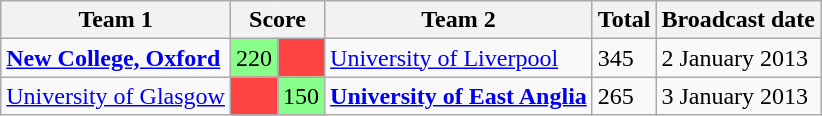<table class="wikitable">
<tr>
<th>Team 1</th>
<th colspan=2>Score</th>
<th>Team 2</th>
<th>Total</th>
<th>Broadcast date</th>
</tr>
<tr>
<td><strong><a href='#'>New College, Oxford</a></strong></td>
<td style="background:#88ff88">220</td>
<td style="background:#f44;"></td>
<td><a href='#'>University of Liverpool</a></td>
<td>345</td>
<td>2 January 2013</td>
</tr>
<tr>
<td><a href='#'>University of Glasgow</a></td>
<td style="background:#f44;"></td>
<td style="background:#88ff88">150</td>
<td><strong><a href='#'>University of East Anglia</a></strong></td>
<td>265</td>
<td>3 January 2013</td>
</tr>
</table>
